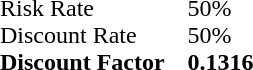<table cellspacing="0" cellpadding="0">
<tr ---->
<td width="125" valign="top">Risk Rate</td>
<td width="58" valign="top">50%</td>
</tr>
<tr ---->
<td width="125" valign="top">Discount Rate</td>
<td width="58" valign="top">50%</td>
</tr>
<tr ---->
<td width="125" valign="top"><strong> Discount Factor </strong></td>
<td width="58" valign="top"><strong> 0.1316 </strong></td>
</tr>
</table>
